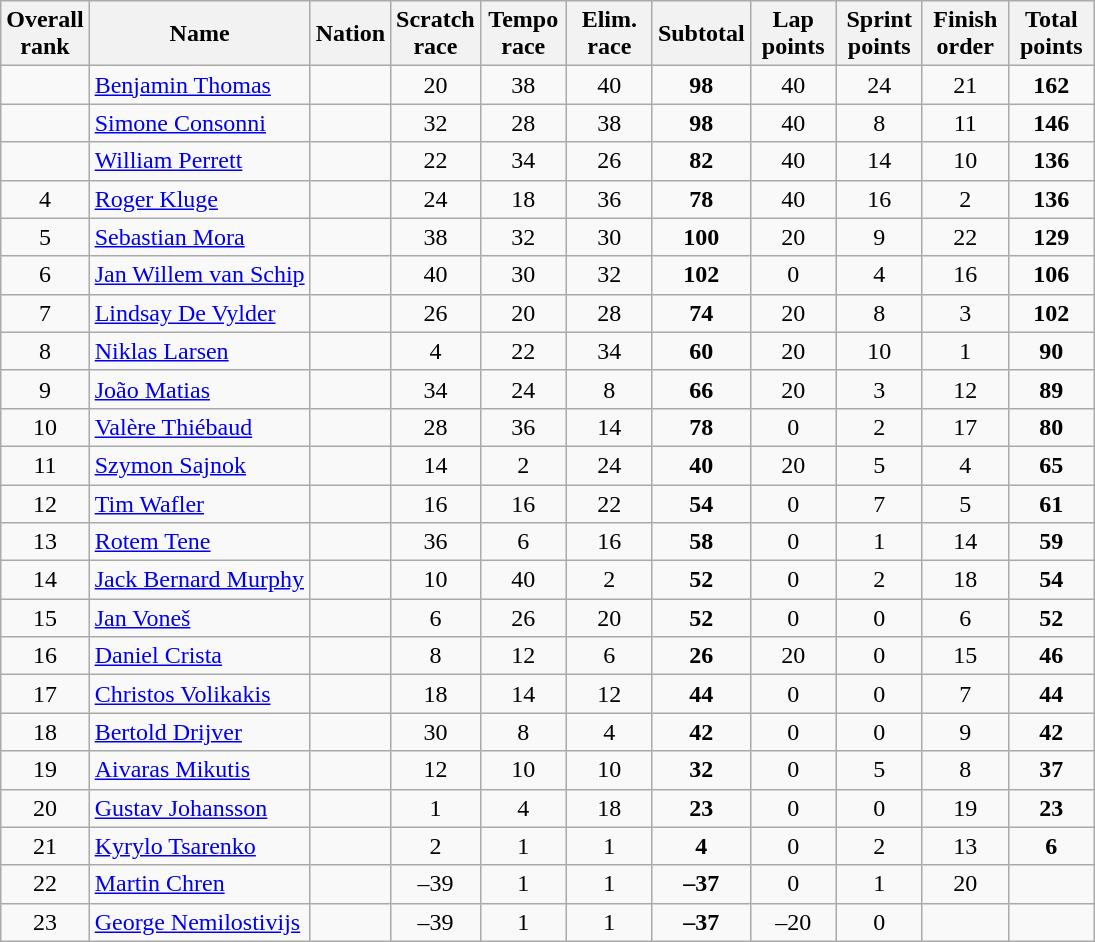<table class="wikitable sortable" style="text-align:center">
<tr>
<th width=50>Overall rank</th>
<th>Name</th>
<th>Nation</th>
<th width=50>Scratch race</th>
<th width=50>Tempo race</th>
<th width=50>Elim. race</th>
<th width=50>Subtotal</th>
<th width=50>Lap points</th>
<th width=50>Sprint points</th>
<th width=50>Finish order</th>
<th width=50>Total points</th>
</tr>
<tr>
<td></td>
<td align=left><a href='#'>Benjamin Thomas</a></td>
<td align=left></td>
<td>20</td>
<td>38</td>
<td>40</td>
<td><strong>98</strong></td>
<td>40</td>
<td>24</td>
<td>21</td>
<td><strong>162</strong></td>
</tr>
<tr>
<td></td>
<td align=left><a href='#'>Simone Consonni</a></td>
<td align=left></td>
<td>32</td>
<td>28</td>
<td>38</td>
<td><strong>98</strong></td>
<td>40</td>
<td>8</td>
<td>11</td>
<td><strong>146</strong></td>
</tr>
<tr>
<td></td>
<td align=left><a href='#'>William Perrett</a></td>
<td align=left></td>
<td>22</td>
<td>34</td>
<td>26</td>
<td><strong>82</strong></td>
<td>40</td>
<td>14</td>
<td>10</td>
<td><strong>136</strong></td>
</tr>
<tr>
<td>4</td>
<td align=left><a href='#'>Roger Kluge</a></td>
<td align=left></td>
<td>24</td>
<td>18</td>
<td>36</td>
<td><strong>78</strong></td>
<td>40</td>
<td>16</td>
<td>2</td>
<td><strong>136</strong></td>
</tr>
<tr>
<td>5</td>
<td align=left><a href='#'>Sebastian Mora</a></td>
<td align=left></td>
<td>38</td>
<td>32</td>
<td>30</td>
<td><strong>100</strong></td>
<td>20</td>
<td>9</td>
<td>22</td>
<td><strong>129</strong></td>
</tr>
<tr>
<td>6</td>
<td align=left><a href='#'>Jan Willem van Schip</a></td>
<td align=left></td>
<td>40</td>
<td>30</td>
<td>32</td>
<td><strong>102</strong></td>
<td>0</td>
<td>4</td>
<td>16</td>
<td><strong>106</strong></td>
</tr>
<tr>
<td>7</td>
<td align=left><a href='#'>Lindsay De Vylder</a></td>
<td align=left></td>
<td>26</td>
<td>20</td>
<td>28</td>
<td><strong>74</strong></td>
<td>20</td>
<td>8</td>
<td>3</td>
<td><strong>102</strong></td>
</tr>
<tr>
<td>8</td>
<td align=left><a href='#'>Niklas Larsen</a></td>
<td align=left></td>
<td>4</td>
<td>22</td>
<td>34</td>
<td><strong>60</strong></td>
<td>20</td>
<td>10</td>
<td>1</td>
<td><strong>90</strong></td>
</tr>
<tr>
<td>9</td>
<td align=left><a href='#'>João Matias</a></td>
<td align=left></td>
<td>34</td>
<td>24</td>
<td>8</td>
<td><strong>66</strong></td>
<td>20</td>
<td>3</td>
<td>12</td>
<td><strong>89</strong></td>
</tr>
<tr>
<td>10</td>
<td align=left><a href='#'>Valère Thiébaud</a></td>
<td align=left></td>
<td>28</td>
<td>36</td>
<td>14</td>
<td><strong>78</strong></td>
<td>0</td>
<td>2</td>
<td>17</td>
<td><strong>80</strong></td>
</tr>
<tr>
<td>11</td>
<td align=left><a href='#'>Szymon Sajnok</a></td>
<td align=left></td>
<td>14</td>
<td>2</td>
<td>24</td>
<td><strong>40</strong></td>
<td>20</td>
<td>5</td>
<td>4</td>
<td><strong>65</strong></td>
</tr>
<tr>
<td>12</td>
<td align=left><a href='#'>Tim Wafler</a></td>
<td align=left></td>
<td>16</td>
<td>16</td>
<td>22</td>
<td><strong>54</strong></td>
<td>0</td>
<td>7</td>
<td>5</td>
<td><strong>61</strong></td>
</tr>
<tr>
<td>13</td>
<td align=left><a href='#'>Rotem Tene</a></td>
<td align=left></td>
<td>36</td>
<td>6</td>
<td>16</td>
<td><strong>58</strong></td>
<td>0</td>
<td>1</td>
<td>14</td>
<td><strong>59</strong></td>
</tr>
<tr>
<td>14</td>
<td align=left><a href='#'>Jack Bernard Murphy</a></td>
<td align=left></td>
<td>10</td>
<td>40</td>
<td>2</td>
<td><strong>52</strong></td>
<td>0</td>
<td>2</td>
<td>18</td>
<td><strong>54</strong></td>
</tr>
<tr>
<td>15</td>
<td align=left><a href='#'>Jan Voneš</a></td>
<td align=left></td>
<td>6</td>
<td>26</td>
<td>20</td>
<td><strong>52</strong></td>
<td>0</td>
<td>0</td>
<td>6</td>
<td><strong>52</strong></td>
</tr>
<tr>
<td>16</td>
<td align=left><a href='#'>Daniel Crista</a></td>
<td align=left></td>
<td>8</td>
<td>12</td>
<td>6</td>
<td><strong>26</strong></td>
<td>20</td>
<td>0</td>
<td>15</td>
<td><strong>46</strong></td>
</tr>
<tr>
<td>17</td>
<td align=left><a href='#'>Christos Volikakis</a></td>
<td align=left></td>
<td>18</td>
<td>14</td>
<td>12</td>
<td><strong>44</strong></td>
<td>0</td>
<td>0</td>
<td>7</td>
<td><strong>44</strong></td>
</tr>
<tr>
<td>18</td>
<td align=left><a href='#'>Bertold Drijver</a></td>
<td align=left></td>
<td>30</td>
<td>8</td>
<td>4</td>
<td><strong>42</strong></td>
<td>0</td>
<td>0</td>
<td>9</td>
<td><strong>42</strong></td>
</tr>
<tr>
<td>19</td>
<td align=left><a href='#'>Aivaras Mikutis</a></td>
<td align=left></td>
<td>12</td>
<td>10</td>
<td>10</td>
<td><strong>32</strong></td>
<td>0</td>
<td>5</td>
<td>8</td>
<td><strong>37</strong></td>
</tr>
<tr>
<td>20</td>
<td align=left><a href='#'>Gustav Johansson</a></td>
<td align=left></td>
<td>1</td>
<td>4</td>
<td>18</td>
<td><strong>23</strong></td>
<td>0</td>
<td>0</td>
<td>19</td>
<td><strong>23</strong></td>
</tr>
<tr>
<td>21</td>
<td align=left><a href='#'>Kyrylo Tsarenko</a></td>
<td align=left></td>
<td>2</td>
<td>1</td>
<td>1</td>
<td><strong>4</strong></td>
<td>0</td>
<td>2</td>
<td>13</td>
<td><strong>6</strong></td>
</tr>
<tr>
<td>22</td>
<td align=left><a href='#'>Martin Chren</a></td>
<td align=left></td>
<td>–39</td>
<td>1</td>
<td>1</td>
<td><strong>–37</strong></td>
<td>0</td>
<td>1</td>
<td>20</td>
<td><strong></strong></td>
</tr>
<tr>
<td>23</td>
<td align=left><a href='#'>George Nemilostivijs</a></td>
<td align=left></td>
<td>–39</td>
<td>1</td>
<td>1</td>
<td><strong>–37</strong></td>
<td>–20</td>
<td>0</td>
<td></td>
<td></td>
</tr>
</table>
